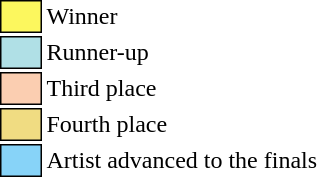<table class="toccolours" style="font-size: 100%; white-space: nowrap;">
<tr>
<td style="background-color:#FCF75E; border: 1px solid black">      </td>
<td>Winner</td>
</tr>
<tr>
<td style="background-color:#B0E0E6; border: 1px solid black">      </td>
<td>Runner-up</td>
</tr>
<tr>
<td style="background-color:#FBCEB1; border: 1px solid black">      </td>
<td>Third place</td>
</tr>
<tr>
<td style="background-color:#F0DC82; border: 1px solid black">      </td>
<td>Fourth place</td>
</tr>
<tr>
<td style="background-color:#87D3F8; border: 1px solid black">      </td>
<td>Artist advanced to the finals</td>
</tr>
</table>
